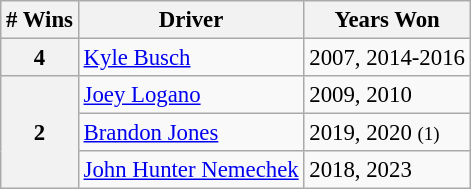<table class="wikitable" style="font-size: 95%;">
<tr>
<th># Wins</th>
<th>Driver</th>
<th>Years Won</th>
</tr>
<tr>
<th>4</th>
<td><a href='#'>Kyle Busch</a></td>
<td>2007, 2014-2016</td>
</tr>
<tr>
<th rowspan=3>2</th>
<td><a href='#'>Joey Logano</a></td>
<td>2009, 2010</td>
</tr>
<tr>
<td><a href='#'>Brandon Jones</a></td>
<td>2019, 2020 <small>(1)</small></td>
</tr>
<tr>
<td><a href='#'>John Hunter Nemechek</a></td>
<td>2018, 2023</td>
</tr>
</table>
